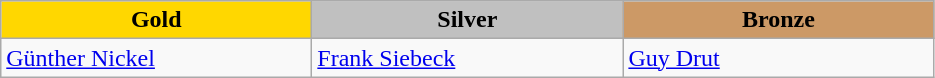<table class="wikitable" style="text-align:left">
<tr align="center">
<td width=200 bgcolor=gold><strong>Gold</strong></td>
<td width=200 bgcolor=silver><strong>Silver</strong></td>
<td width=200 bgcolor=CC9966><strong>Bronze</strong></td>
</tr>
<tr>
<td><a href='#'>Günther Nickel</a><br><em></em></td>
<td><a href='#'>Frank Siebeck</a><br><em></em></td>
<td><a href='#'>Guy Drut</a><br><em></em></td>
</tr>
</table>
